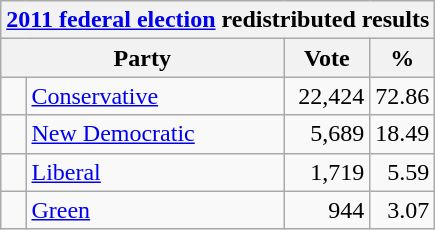<table class="wikitable">
<tr>
<th colspan="4"><a href='#'>2011 federal election</a> redistributed results</th>
</tr>
<tr>
<th bgcolor="#DDDDFF" width="130px" colspan="2">Party</th>
<th bgcolor="#DDDDFF" width="50px">Vote</th>
<th bgcolor="#DDDDFF" width="30px">%</th>
</tr>
<tr>
<td> </td>
<td><a href='#'>Conservative</a></td>
<td align=right>22,424</td>
<td align=right>72.86</td>
</tr>
<tr>
<td> </td>
<td><a href='#'>New Democratic</a></td>
<td align=right>5,689</td>
<td align=right>18.49</td>
</tr>
<tr>
<td> </td>
<td><a href='#'>Liberal</a></td>
<td align=right>1,719</td>
<td align=right>5.59</td>
</tr>
<tr>
<td> </td>
<td><a href='#'>Green</a></td>
<td align=right>944</td>
<td align=right>3.07</td>
</tr>
</table>
